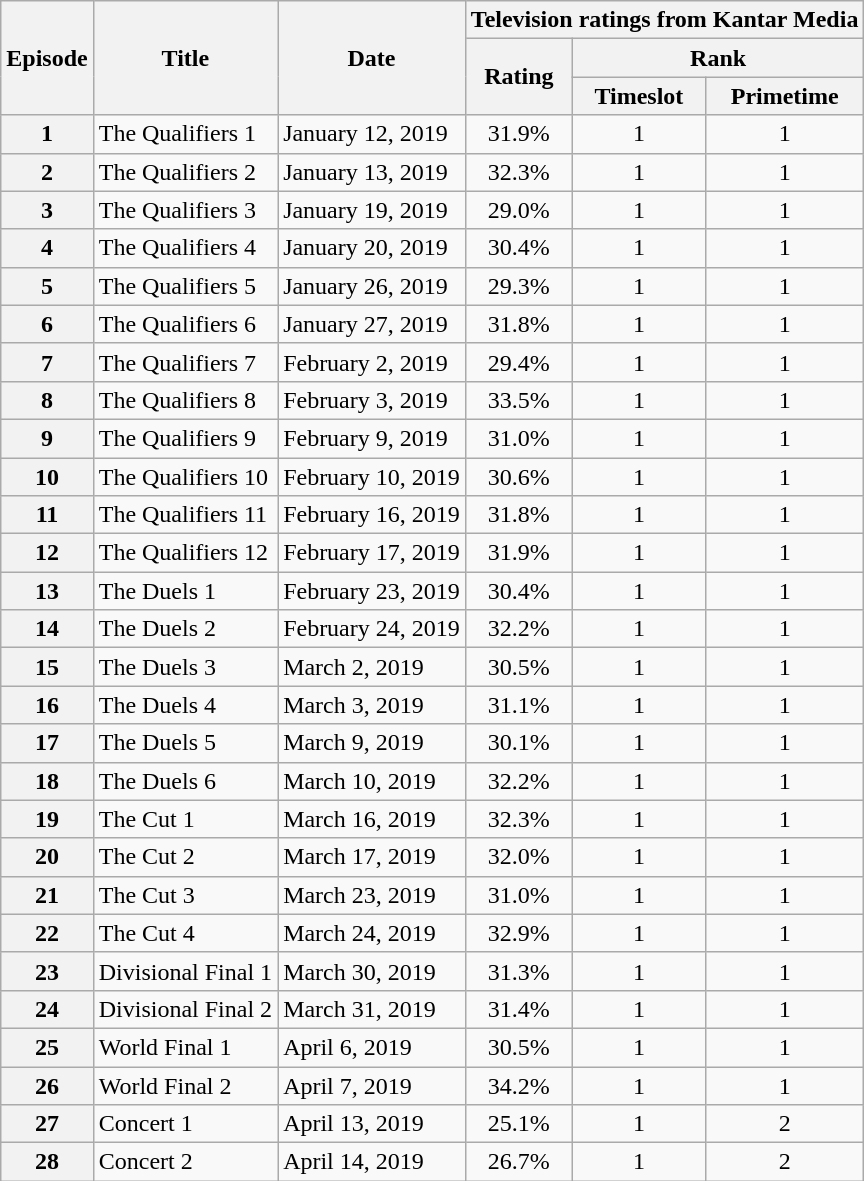<table class="wikitable" width:100%; font-size:90%; line-height:16px">
<tr>
<th rowspan="3">Episode</th>
<th rowspan="3">Title</th>
<th rowspan="3">Date</th>
<th colspan="3">Television ratings from Kantar Media</th>
</tr>
<tr>
<th rowspan="2">Rating</th>
<th colspan="2">Rank</th>
</tr>
<tr>
<th>Timeslot</th>
<th>Primetime</th>
</tr>
<tr>
<th>1</th>
<td>The Qualifiers 1</td>
<td>January 12, 2019</td>
<td style="text-align:center;">31.9%</td>
<td style="text-align:center;">1</td>
<td style="text-align:center;">1</td>
</tr>
<tr>
<th>2</th>
<td>The Qualifiers 2</td>
<td>January 13, 2019</td>
<td style="text-align:center;">32.3%</td>
<td style="text-align:center;">1</td>
<td style="text-align:center;">1</td>
</tr>
<tr>
<th>3</th>
<td>The Qualifiers 3</td>
<td>January 19, 2019</td>
<td style="text-align:center;">29.0%</td>
<td style="text-align:center;">1</td>
<td style="text-align:center;">1</td>
</tr>
<tr>
<th>4</th>
<td>The Qualifiers 4</td>
<td>January 20, 2019</td>
<td style="text-align:center;">30.4%</td>
<td style="text-align:center;">1</td>
<td style="text-align:center;">1</td>
</tr>
<tr>
<th>5</th>
<td>The Qualifiers 5</td>
<td>January 26, 2019</td>
<td style="text-align:center;">29.3%</td>
<td style="text-align:center;">1</td>
<td style="text-align:center;">1</td>
</tr>
<tr>
<th>6</th>
<td>The Qualifiers 6</td>
<td>January 27, 2019</td>
<td style="text-align:center;">31.8%</td>
<td style="text-align:center;">1</td>
<td style="text-align:center;">1</td>
</tr>
<tr>
<th>7</th>
<td>The Qualifiers 7</td>
<td>February 2, 2019</td>
<td style="text-align:center;">29.4%</td>
<td style="text-align:center;">1</td>
<td style="text-align:center;">1</td>
</tr>
<tr>
<th>8</th>
<td>The Qualifiers 8</td>
<td>February 3, 2019</td>
<td style="text-align:center;">33.5%</td>
<td style="text-align:center;">1</td>
<td style="text-align:center;">1</td>
</tr>
<tr>
<th>9</th>
<td>The Qualifiers 9</td>
<td>February 9, 2019</td>
<td style="text-align:center;">31.0%</td>
<td style="text-align:center;">1</td>
<td style="text-align:center;">1</td>
</tr>
<tr>
<th>10</th>
<td>The Qualifiers 10</td>
<td>February 10, 2019</td>
<td style="text-align:center;">30.6%</td>
<td style="text-align:center;">1</td>
<td style="text-align:center;">1</td>
</tr>
<tr>
<th>11</th>
<td>The Qualifiers 11</td>
<td>February 16, 2019</td>
<td style="text-align:center;">31.8%</td>
<td style="text-align:center;">1</td>
<td style="text-align:center;">1</td>
</tr>
<tr>
<th>12</th>
<td>The Qualifiers 12</td>
<td>February 17, 2019</td>
<td style="text-align:center;">31.9%</td>
<td style="text-align:center;">1</td>
<td style="text-align:center;">1</td>
</tr>
<tr>
<th>13</th>
<td>The Duels 1</td>
<td>February 23, 2019</td>
<td style="text-align:center;">30.4%</td>
<td style="text-align:center;">1</td>
<td style="text-align:center;">1</td>
</tr>
<tr>
<th>14</th>
<td>The Duels 2</td>
<td>February 24, 2019</td>
<td style="text-align:center;">32.2%</td>
<td style="text-align:center;">1</td>
<td style="text-align:center;">1</td>
</tr>
<tr>
<th>15</th>
<td>The Duels 3</td>
<td>March 2, 2019</td>
<td style="text-align:center;">30.5%</td>
<td style="text-align:center;">1</td>
<td style="text-align:center;">1</td>
</tr>
<tr>
<th>16</th>
<td>The Duels 4</td>
<td>March 3, 2019</td>
<td style="text-align:center;">31.1%</td>
<td style="text-align:center;">1</td>
<td style="text-align:center;">1</td>
</tr>
<tr>
<th>17</th>
<td>The Duels 5</td>
<td>March 9, 2019</td>
<td style="text-align:center;">30.1%</td>
<td style="text-align:center;">1</td>
<td style="text-align:center;">1</td>
</tr>
<tr>
<th>18</th>
<td>The Duels 6</td>
<td>March 10, 2019</td>
<td style="text-align:center;">32.2%</td>
<td style="text-align:center;">1</td>
<td style="text-align:center;">1</td>
</tr>
<tr>
<th>19</th>
<td>The Cut 1</td>
<td>March 16, 2019</td>
<td style="text-align:center;">32.3%</td>
<td style="text-align:center;">1</td>
<td style="text-align:center;">1</td>
</tr>
<tr>
<th>20</th>
<td>The Cut 2</td>
<td>March 17, 2019</td>
<td style="text-align:center;">32.0%</td>
<td style="text-align:center;">1</td>
<td style="text-align:center;">1</td>
</tr>
<tr>
<th>21</th>
<td>The Cut 3</td>
<td>March 23, 2019</td>
<td style="text-align:center;">31.0%</td>
<td style="text-align:center;">1</td>
<td style="text-align:center;">1</td>
</tr>
<tr>
<th>22</th>
<td>The Cut 4</td>
<td>March 24, 2019</td>
<td style="text-align:center;">32.9%</td>
<td style="text-align:center;">1</td>
<td style="text-align:center;">1</td>
</tr>
<tr>
<th>23</th>
<td>Divisional Final 1</td>
<td>March 30, 2019</td>
<td style="text-align:center;">31.3%</td>
<td style="text-align:center;">1</td>
<td style="text-align:center;">1</td>
</tr>
<tr>
<th>24</th>
<td>Divisional Final 2</td>
<td>March 31, 2019</td>
<td style="text-align:center;">31.4%</td>
<td style="text-align:center;">1</td>
<td style="text-align:center;">1</td>
</tr>
<tr>
<th>25</th>
<td>World Final 1</td>
<td>April 6, 2019</td>
<td style="text-align:center;">30.5%</td>
<td style="text-align:center;">1</td>
<td style="text-align:center;">1</td>
</tr>
<tr>
<th>26</th>
<td>World Final 2</td>
<td>April 7, 2019</td>
<td style="text-align:center;">34.2%</td>
<td style="text-align:center;">1</td>
<td style="text-align:center;">1</td>
</tr>
<tr>
<th>27</th>
<td>Concert 1</td>
<td>April 13, 2019</td>
<td style="text-align:center;">25.1%</td>
<td style="text-align:center;">1</td>
<td style="text-align:center;">2</td>
</tr>
<tr>
<th>28</th>
<td>Concert 2</td>
<td>April 14, 2019</td>
<td style="text-align:center;">26.7%</td>
<td style="text-align:center;">1</td>
<td style="text-align:center;">2</td>
</tr>
</table>
